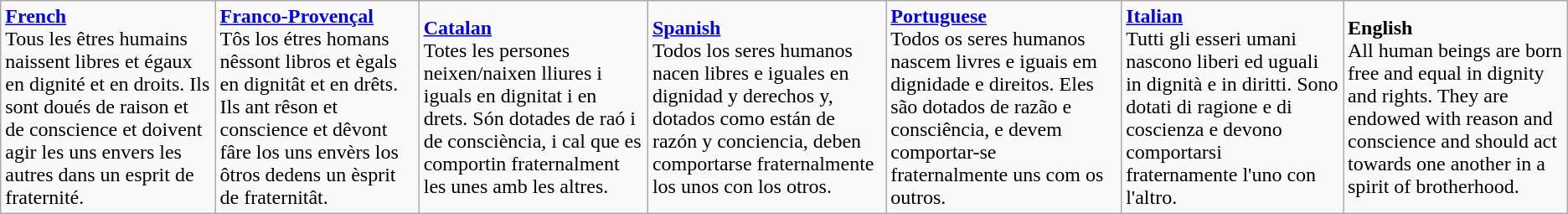<table class="wikitable" align="center">
<tr>
<td><strong><a href='#'>French</a></strong><br>Tous les êtres humains naissent libres et égaux en dignité et en droits. Ils sont doués de raison et de conscience et doivent agir les uns envers les autres dans un esprit de fraternité.</td>
<td><strong><a href='#'>Franco-Provençal</a></strong><br>Tôs los étres homans nêssont libros et ègals en dignitât et en drêts. Ils ant rêson et conscience et dêvont fâre los uns envèrs los ôtros dedens un èsprit de fraternitât.</td>
<td><strong><a href='#'>Catalan</a></strong><br>Totes les persones neixen/naixen lliures i iguals en dignitat i en drets. Són dotades de raó i de consciència, i cal que es comportin fraternalment les unes amb les altres.</td>
<td><strong><a href='#'>Spanish</a></strong><br>Todos los seres humanos nacen libres e iguales en dignidad y derechos y, dotados como están de razón y conciencia, deben comportarse fraternalmente los unos con los otros.</td>
<td><strong><a href='#'>Portuguese</a></strong><br>Todos os seres humanos nascem livres e iguais em dignidade e direitos. Eles são dotados de razão e consciência, e devem comportar-se fraternalmente uns com os outros.</td>
<td><strong><a href='#'>Italian</a></strong><br>Tutti gli esseri umani nascono liberi ed uguali in dignità e in diritti. Sono dotati di ragione e di coscienza e devono comportarsi fraternamente l'uno con l'altro.</td>
<td><strong>English</strong><br>All human beings are born free and equal in dignity and rights. They are endowed with reason and conscience and should act towards one another in a spirit of brotherhood.</td>
</tr>
</table>
